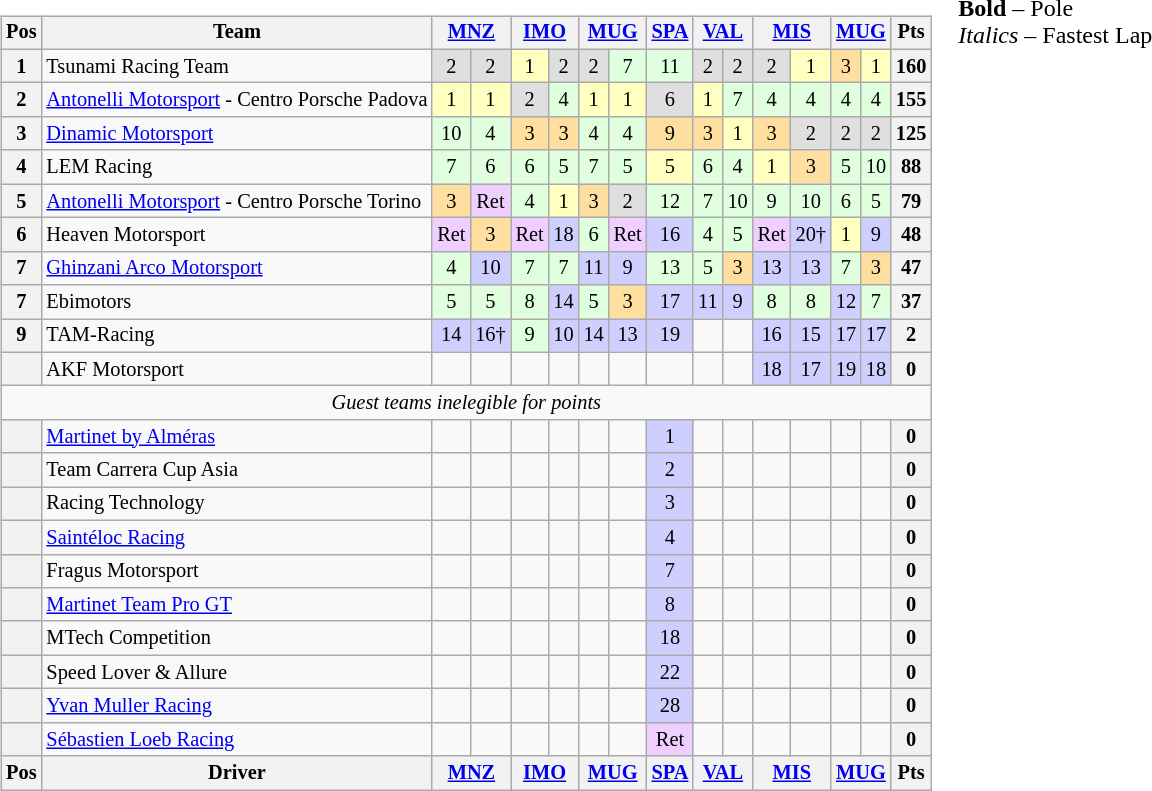<table>
<tr>
<td><br><table class="wikitable" style="font-size:85%; text-align:center">
<tr valign="top">
<th valign="middle">Pos</th>
<th valign="middle">Team</th>
<th colspan=2><a href='#'>MNZ</a><br></th>
<th colspan=2><a href='#'>IMO</a><br></th>
<th colspan=2><a href='#'>MUG</a><br></th>
<th><a href='#'>SPA</a><br></th>
<th colspan=2><a href='#'>VAL</a><br></th>
<th colspan=2><a href='#'>MIS</a><br></th>
<th colspan=2><a href='#'>MUG</a><br></th>
<th valign="middle">Pts</th>
</tr>
<tr>
<th>1</th>
<td align=left> Tsunami Racing Team</td>
<td style="background:#dfdfdf;">2</td>
<td style="background:#dfdfdf;">2</td>
<td style="background:#ffffbf;">1</td>
<td style="background:#dfdfdf;">2</td>
<td style="background:#dfdfdf;">2</td>
<td style="background:#dfffdf;">7</td>
<td style="background:#dfffdf;">11</td>
<td style="background:#dfdfdf;">2</td>
<td style="background:#dfdfdf;">2</td>
<td style="background:#dfdfdf;">2</td>
<td style="background:#ffffbf;">1</td>
<td style="background:#ffdf9f;">3</td>
<td style="background:#ffffbf;">1</td>
<th>160</th>
</tr>
<tr>
<th>2</th>
<td align=left> <a href='#'>Antonelli Motorsport</a> - Centro Porsche Padova</td>
<td style="background:#ffffbf;">1</td>
<td style="background:#ffffbf;">1</td>
<td style="background:#dfdfdf;">2</td>
<td style="background:#dfffdf;">4</td>
<td style="background:#ffffbf;">1</td>
<td style="background:#ffffbf;">1</td>
<td style="background:#dfdfdf;">6</td>
<td style="background:#ffffbf;">1</td>
<td style="background:#dfffdf;">7</td>
<td style="background:#dfffdf;">4</td>
<td style="background:#dfffdf;">4</td>
<td style="background:#dfffdf;">4</td>
<td style="background:#dfffdf;">4</td>
<th>155</th>
</tr>
<tr>
<th>3</th>
<td align=left> <a href='#'>Dinamic Motorsport</a></td>
<td style="background:#dfffdf;">10</td>
<td style="background:#dfffdf;">4</td>
<td style="background:#ffdf9f;">3</td>
<td style="background:#ffdf9f;">3</td>
<td style="background:#dfffdf;">4</td>
<td style="background:#dfffdf;">4</td>
<td style="background:#ffdf9f;">9</td>
<td style="background:#ffdf9f;">3</td>
<td style="background:#ffffbf;">1</td>
<td style="background:#ffdf9f;">3</td>
<td style="background:#dfdfdf;">2</td>
<td style="background:#dfdfdf;">2</td>
<td style="background:#dfdfdf;">2</td>
<th>125</th>
</tr>
<tr>
<th>4</th>
<td align=left> LEM Racing</td>
<td style="background:#dfffdf;">7</td>
<td style="background:#dfffdf;">6</td>
<td style="background:#dfffdf;">6</td>
<td style="background:#dfffdf;">5</td>
<td style="background:#dfffdf;">7</td>
<td style="background:#dfffdf;">5</td>
<td style="background:#ffffbf;">5</td>
<td style="background:#dfffdf;">6</td>
<td style="background:#dfffdf;">4</td>
<td style="background:#ffffbf;">1</td>
<td style="background:#ffdf9f;">3</td>
<td style="background:#dfffdf;">5</td>
<td style="background:#dfffdf;">10</td>
<th>88</th>
</tr>
<tr>
<th>5</th>
<td align=left> <a href='#'>Antonelli Motorsport</a> - Centro Porsche Torino</td>
<td style="background:#ffdf9f;">3</td>
<td style="background:#efcfff;">Ret</td>
<td style="background:#dfffdf;">4</td>
<td style="background:#ffffbf;">1</td>
<td style="background:#ffdf9f;">3</td>
<td style="background:#dfdfdf;">2</td>
<td style="background:#dfffdf;">12</td>
<td style="background:#dfffdf;">7</td>
<td style="background:#dfffdf;">10</td>
<td style="background:#dfffdf;">9</td>
<td style="background:#dfffdf;">10</td>
<td style="background:#dfffdf;">6</td>
<td style="background:#dfffdf;">5</td>
<th>79</th>
</tr>
<tr>
<th>6</th>
<td align=left> Heaven Motorsport</td>
<td style="background:#efcfff;">Ret</td>
<td style="background:#ffdf9f;">3</td>
<td style="background:#efcfff;">Ret</td>
<td style="background:#cfcfff;">18</td>
<td style="background:#dfffdf;">6</td>
<td style="background:#efcfff;">Ret</td>
<td style="background:#cfcfff;">16</td>
<td style="background:#dfffdf;">4</td>
<td style="background:#dfffdf;">5</td>
<td style="background:#efcfff;">Ret</td>
<td style="background:#cfcfff;">20†</td>
<td style="background:#ffffbf;">1</td>
<td style="background:#cfcfff;">9</td>
<th>48</th>
</tr>
<tr>
<th>7</th>
<td align=left> <a href='#'>Ghinzani Arco Motorsport</a></td>
<td style="background:#dfffdf;">4</td>
<td style="background:#cfcfff;">10</td>
<td style="background:#dfffdf;">7</td>
<td style="background:#dfffdf;">7</td>
<td style="background:#cfcfff;">11</td>
<td style="background:#cfcfff;">9</td>
<td style="background:#dfffdf;">13</td>
<td style="background:#dfffdf;">5</td>
<td style="background:#ffdf9f;">3</td>
<td style="background:#cfcfff;">13</td>
<td style="background:#cfcfff;">13</td>
<td style="background:#dfffdf;">7</td>
<td style="background:#ffdf9f;">3</td>
<th>47</th>
</tr>
<tr>
<th>7</th>
<td align=left> Ebimotors</td>
<td style="background:#dfffdf;">5</td>
<td style="background:#dfffdf;">5</td>
<td style="background:#dfffdf;">8</td>
<td style="background:#cfcfff;">14</td>
<td style="background:#dfffdf;">5</td>
<td style="background:#ffdf9f;">3</td>
<td style="background:#cfcfff;">17</td>
<td style="background:#cfcfff;">11</td>
<td style="background:#cfcfff;">9</td>
<td style="background:#dfffdf;">8</td>
<td style="background:#dfffdf;">8</td>
<td style="background:#cfcfff;">12</td>
<td style="background:#dfffdf;">7</td>
<th>37</th>
</tr>
<tr>
<th>9</th>
<td align=left> TAM-Racing</td>
<td style="background:#cfcfff;">14</td>
<td style="background:#cfcfff;">16†</td>
<td style="background:#dfffdf;">9</td>
<td style="background:#cfcfff;">10</td>
<td style="background:#cfcfff;">14</td>
<td style="background:#cfcfff;">13</td>
<td style="background:#cfcfff;">19</td>
<td></td>
<td></td>
<td style="background:#cfcfff;">16</td>
<td style="background:#cfcfff;">15</td>
<td style="background:#cfcfff;">17</td>
<td style="background:#cfcfff;">17</td>
<th>2</th>
</tr>
<tr>
<th></th>
<td align=left> AKF Motorsport</td>
<td></td>
<td></td>
<td></td>
<td></td>
<td></td>
<td></td>
<td></td>
<td></td>
<td></td>
<td style="background:#cfcfff;">18</td>
<td style="background:#cfcfff;">17</td>
<td style="background:#cfcfff;">19</td>
<td style="background:#cfcfff;">18</td>
<th>0</th>
</tr>
<tr>
<td colspan=16 align=center><em>Guest teams inelegible for points</em></td>
</tr>
<tr>
<th></th>
<td align=left> <a href='#'>Martinet by Alméras</a></td>
<td></td>
<td></td>
<td></td>
<td></td>
<td></td>
<td></td>
<td style="background:#cfcfff;">1</td>
<td></td>
<td></td>
<td></td>
<td></td>
<td></td>
<td></td>
<th>0</th>
</tr>
<tr>
<th></th>
<td align=left> Team Carrera Cup Asia</td>
<td></td>
<td></td>
<td></td>
<td></td>
<td></td>
<td></td>
<td style="background:#cfcfff;">2</td>
<td></td>
<td></td>
<td></td>
<td></td>
<td></td>
<td></td>
<th>0</th>
</tr>
<tr>
<th></th>
<td align=left> Racing Technology</td>
<td></td>
<td></td>
<td></td>
<td></td>
<td></td>
<td></td>
<td style="background:#cfcfff;">3</td>
<td></td>
<td></td>
<td></td>
<td></td>
<td></td>
<td></td>
<th>0</th>
</tr>
<tr>
<th></th>
<td align=left> <a href='#'>Saintéloc Racing</a></td>
<td></td>
<td></td>
<td></td>
<td></td>
<td></td>
<td></td>
<td style="background:#cfcfff;">4</td>
<td></td>
<td></td>
<td></td>
<td></td>
<td></td>
<td></td>
<th>0</th>
</tr>
<tr>
<th></th>
<td align=left> Fragus Motorsport</td>
<td></td>
<td></td>
<td></td>
<td></td>
<td></td>
<td></td>
<td style="background:#cfcfff;">7</td>
<td></td>
<td></td>
<td></td>
<td></td>
<td></td>
<td></td>
<th>0</th>
</tr>
<tr>
<th></th>
<td align=left> <a href='#'>Martinet Team Pro GT</a></td>
<td></td>
<td></td>
<td></td>
<td></td>
<td></td>
<td></td>
<td style="background:#cfcfff;">8</td>
<td></td>
<td></td>
<td></td>
<td></td>
<td></td>
<td></td>
<th>0</th>
</tr>
<tr>
<th></th>
<td align=left> MTech Competition</td>
<td></td>
<td></td>
<td></td>
<td></td>
<td></td>
<td></td>
<td style="background:#cfcfff;">18</td>
<td></td>
<td></td>
<td></td>
<td></td>
<td></td>
<td></td>
<th>0</th>
</tr>
<tr>
<th></th>
<td align=left> Speed Lover & Allure</td>
<td></td>
<td></td>
<td></td>
<td></td>
<td></td>
<td></td>
<td style="background:#cfcfff;">22</td>
<td></td>
<td></td>
<td></td>
<td></td>
<td></td>
<td></td>
<th>0</th>
</tr>
<tr>
<th></th>
<td align=left> <a href='#'>Yvan Muller Racing</a></td>
<td></td>
<td></td>
<td></td>
<td></td>
<td></td>
<td></td>
<td style="background:#cfcfff;">28</td>
<td></td>
<td></td>
<td></td>
<td></td>
<td></td>
<td></td>
<th>0</th>
</tr>
<tr>
<th></th>
<td align=left> <a href='#'>Sébastien Loeb Racing</a></td>
<td></td>
<td></td>
<td></td>
<td></td>
<td></td>
<td></td>
<td style="background:#efcfff;">Ret</td>
<td></td>
<td></td>
<td></td>
<td></td>
<td></td>
<td></td>
<th>0</th>
</tr>
<tr>
<th valign="middle">Pos</th>
<th valign="middle">Driver</th>
<th colspan=2><a href='#'>MNZ</a><br></th>
<th colspan=2><a href='#'>IMO</a><br></th>
<th colspan=2><a href='#'>MUG</a><br></th>
<th><a href='#'>SPA</a><br></th>
<th colspan=2><a href='#'>VAL</a><br></th>
<th colspan=2><a href='#'>MIS</a><br></th>
<th colspan=2><a href='#'>MUG</a><br></th>
<th valign="middle">Pts</th>
</tr>
</table>
</td>
<td valign="top"><br>
<span><strong>Bold</strong> – Pole<br>
<em>Italics</em> – Fastest Lap</span></td>
</tr>
</table>
